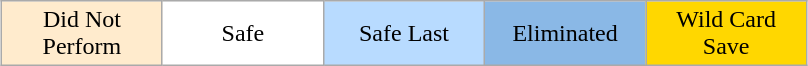<table class="wikitable" style="margin:1em auto; text-align:center;">
<tr>
<td style="background:#FFEBCD; width:100px;">Did Not Perform</td>
<td style="background:white; width:100px;">Safe</td>
<td style="background:#b8dbff; width:100px;">Safe Last</td>
<td style="background:#8ab8e6; width:100px;">Eliminated</td>
<td style="background:gold; width:100px;">Wild Card Save</td>
</tr>
</table>
